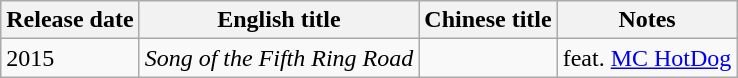<table class="wikitable">
<tr>
<th>Release date</th>
<th>English title</th>
<th>Chinese title</th>
<th>Notes</th>
</tr>
<tr>
<td>2015</td>
<td><em>Song of the Fifth Ring Road</em></td>
<td></td>
<td>feat. <a href='#'>MC HotDog</a></td>
</tr>
</table>
